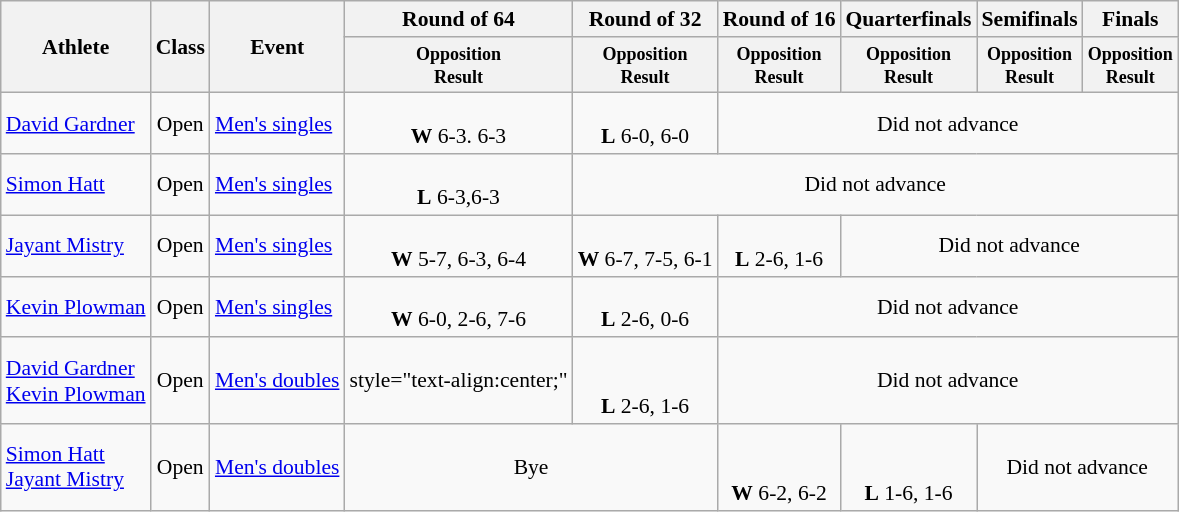<table class=wikitable style="font-size:90%">
<tr>
<th rowspan="2">Athlete</th>
<th rowspan="2">Class</th>
<th rowspan="2">Event</th>
<th>Round of 64</th>
<th>Round of 32</th>
<th>Round of 16</th>
<th>Quarterfinals</th>
<th>Semifinals</th>
<th>Finals</th>
</tr>
<tr>
<th style="line-height:1em"><small>Opposition<br>Result</small></th>
<th style="line-height:1em"><small>Opposition<br>Result</small></th>
<th style="line-height:1em"><small>Opposition<br>Result</small></th>
<th style="line-height:1em"><small>Opposition<br>Result</small></th>
<th style="line-height:1em"><small>Opposition<br>Result</small></th>
<th style="line-height:1em"><small>Opposition<br>Result</small></th>
</tr>
<tr>
<td><a href='#'>David Gardner</a></td>
<td style="text-align:center;">Open</td>
<td><a href='#'>Men's singles</a></td>
<td style="text-align:center;"><br><strong>W</strong> 6-3. 6-3</td>
<td style="text-align:center;"><br><strong>L</strong> 6-0, 6-0</td>
<td style="text-align:center;" colspan="4">Did not advance</td>
</tr>
<tr>
<td><a href='#'>Simon Hatt</a></td>
<td style="text-align:center;">Open</td>
<td><a href='#'>Men's singles</a></td>
<td style="text-align:center;"><br><strong>L</strong> 6-3,6-3</td>
<td style="text-align:center;" colspan="5">Did not advance</td>
</tr>
<tr>
<td><a href='#'>Jayant Mistry</a></td>
<td style="text-align:center;">Open</td>
<td><a href='#'>Men's singles</a></td>
<td style="text-align:center;"><br><strong>W</strong> 5-7, 6-3, 6-4</td>
<td style="text-align:center;"><br><strong>W</strong> 6-7, 7-5, 6-1</td>
<td style="text-align:center;"><br><strong>L</strong> 2-6, 1-6</td>
<td style="text-align:center;" colspan="3">Did not advance</td>
</tr>
<tr>
<td><a href='#'>Kevin Plowman</a></td>
<td style="text-align:center;">Open</td>
<td><a href='#'>Men's singles</a></td>
<td style="text-align:center;"><br><strong>W</strong> 6-0, 2-6, 7-6</td>
<td style="text-align:center;"><br><strong>L</strong> 2-6, 0-6</td>
<td style="text-align:center;" colspan="4">Did not advance</td>
</tr>
<tr>
<td><a href='#'>David Gardner</a><br> <a href='#'>Kevin Plowman</a></td>
<td style="text-align:center;">Open</td>
<td><a href='#'>Men's doubles</a></td>
<td>style="text-align:center;" </td>
<td style="text-align:center;"><br> <br><strong>L</strong> 2-6, 1-6</td>
<td style="text-align:center;" colspan="4">Did not advance</td>
</tr>
<tr>
<td><a href='#'>Simon Hatt</a><br> <a href='#'>Jayant Mistry</a></td>
<td style="text-align:center;">Open</td>
<td><a href='#'>Men's doubles</a></td>
<td style="text-align:center;" colspan="2">Bye</td>
<td style="text-align:center;"><br> <br><strong>W</strong> 6-2, 6-2</td>
<td style="text-align:center;"><br> <br><strong>L</strong> 1-6, 1-6</td>
<td style="text-align:center;" colspan="2">Did not advance</td>
</tr>
</table>
